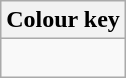<table class="wikitable toccolours" style="margin:1em auto;">
<tr>
<th>Colour key<br></th>
</tr>
<tr>
<td><br>





</td>
</tr>
</table>
